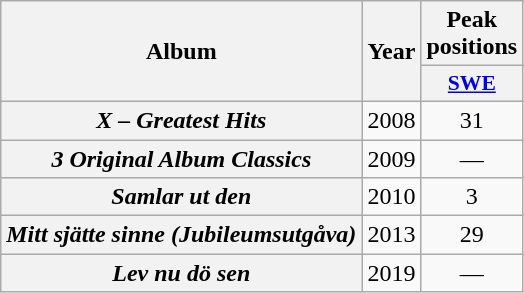<table class="wikitable plainrowheaders" style="text-align:center">
<tr>
<th scope="col" rowspan="2">Album</th>
<th scope="col" rowspan="2">Year</th>
<th scope="col" colspan="1">Peak<br> positions</th>
</tr>
<tr>
<th scope="col" style="width:3em;font-size:90%;"><a href='#'>SWE</a><br></th>
</tr>
<tr>
<th scope="row"><em>X – Greatest Hits</em></th>
<td>2008</td>
<td>31</td>
</tr>
<tr>
<th scope="row"><em>3 Original Album Classics</em></th>
<td>2009</td>
<td>—</td>
</tr>
<tr>
<th scope="row"><em>Samlar ut den</em></th>
<td>2010</td>
<td>3</td>
</tr>
<tr>
<th scope="row"><em>Mitt sjätte sinne (Jubileumsutgåva)</em></th>
<td>2013</td>
<td>29</td>
</tr>
<tr>
<th scope="row"><em>Lev nu dö sen</em></th>
<td>2019</td>
<td>—</td>
</tr>
</table>
